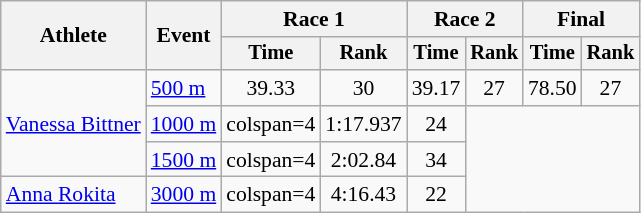<table class="wikitable" style="font-size:90%">
<tr>
<th rowspan=2>Athlete</th>
<th rowspan=2>Event</th>
<th colspan=2>Race 1</th>
<th colspan=2>Race 2</th>
<th colspan=3>Final</th>
</tr>
<tr style="font-size:95%">
<th>Time</th>
<th>Rank</th>
<th>Time</th>
<th>Rank</th>
<th>Time</th>
<th>Rank</th>
</tr>
<tr align=center>
<td align=left rowspan=3><a href='#'>Vanessa Bittner</a></td>
<td align=left><a href='#'>500 m</a></td>
<td>39.33</td>
<td>30</td>
<td>39.17</td>
<td>27</td>
<td>78.50</td>
<td>27</td>
</tr>
<tr align=center>
<td align=left><a href='#'>1000 m</a></td>
<td>colspan=4 </td>
<td>1:17.937</td>
<td>24</td>
</tr>
<tr align=center>
<td align=left><a href='#'>1500 m</a></td>
<td>colspan=4 </td>
<td>2:02.84</td>
<td>34</td>
</tr>
<tr align=center>
<td align=left><a href='#'>Anna Rokita</a></td>
<td align=left><a href='#'>3000 m</a></td>
<td>colspan=4 </td>
<td>4:16.43</td>
<td>22</td>
</tr>
</table>
